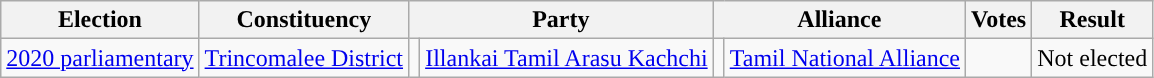<table class="wikitable" style="text-align:left;">
<tr>
<th scope=col>Election</th>
<th scope=col>Constituency</th>
<th scope=col colspan="2">Party</th>
<th scope=col colspan="2">Alliance</th>
<th scope=col>Votes</th>
<th scope=col>Result</th>
</tr>
<tr>
<td><a href='#'>2020 parliamentary</a></td>
<td><a href='#'>Trincomalee District</a></td>
<td style="background:"></td>
<td><a href='#'>Illankai Tamil Arasu Kachchi</a></td>
<td style="background:"></td>
<td><a href='#'>Tamil National Alliance</a></td>
<td align=right></td>
<td>Not elected</td>
</tr>
</table>
